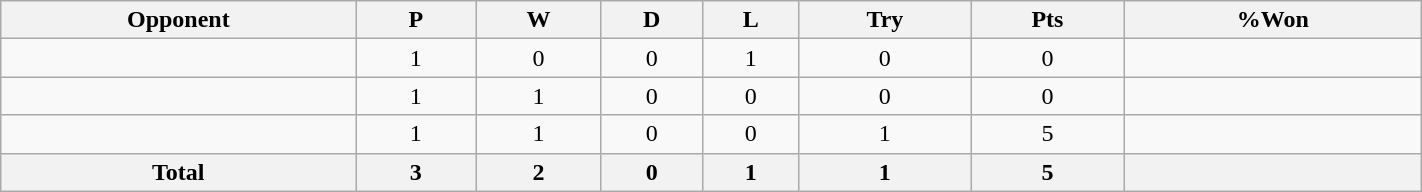<table class="wikitable sortable" style="text-align:center;width:75%">
<tr>
<th style="width:25%;">Opponent</th>
<th abbr="Played" style="width:15px;">P</th>
<th abbr="Won" style="width:10px;">W</th>
<th abbr="Drawn" style="width:10px;">D</th>
<th abbr="Lost" style="width:10px;">L</th>
<th abbr="Tries" style="width:15px;">Try</th>
<th abbr="Points" style="width:18px;">Pts</th>
<th abbr="Won" style="width:15px;">%Won</th>
</tr>
<tr>
<td align="left"></td>
<td>1</td>
<td>0</td>
<td>0</td>
<td>1</td>
<td>0</td>
<td>0</td>
<td></td>
</tr>
<tr>
<td align="left"></td>
<td>1</td>
<td>1</td>
<td>0</td>
<td>0</td>
<td>0</td>
<td>0</td>
<td></td>
</tr>
<tr>
<td align="left"></td>
<td>1</td>
<td>1</td>
<td>0</td>
<td>0</td>
<td>1</td>
<td>5</td>
<td></td>
</tr>
<tr>
<th>Total</th>
<th>3</th>
<th>2</th>
<th>0</th>
<th>1</th>
<th>1</th>
<th>5</th>
<th></th>
</tr>
</table>
